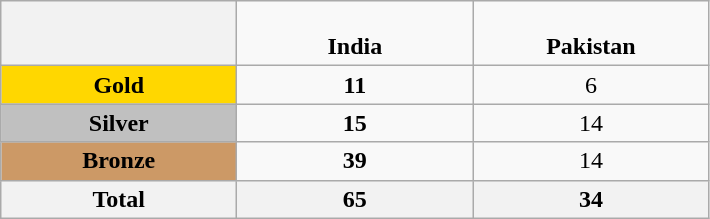<table class="wikitable" style="text-align:center">
<tr>
<th style="width:150px;"></th>
<td style="width:150px;" style="background-color:#0044AA"><span><br><strong>India</strong></span></td>
<td style="width:150px;"style="background-color:green"><span><br><strong>Pakistan</strong></span></td>
</tr>
<tr>
<td style="background:gold"><strong>Gold</strong></td>
<td><strong>11</strong></td>
<td>6</td>
</tr>
<tr>
<td style="background:silver"><strong>Silver</strong></td>
<td><strong>15</strong></td>
<td>14</td>
</tr>
<tr>
<td style="background:#cc9966"><strong>Bronze</strong></td>
<td><strong>39</strong></td>
<td>14</td>
</tr>
<tr>
<th>Total</th>
<th><strong>65</strong></th>
<th>34</th>
</tr>
</table>
